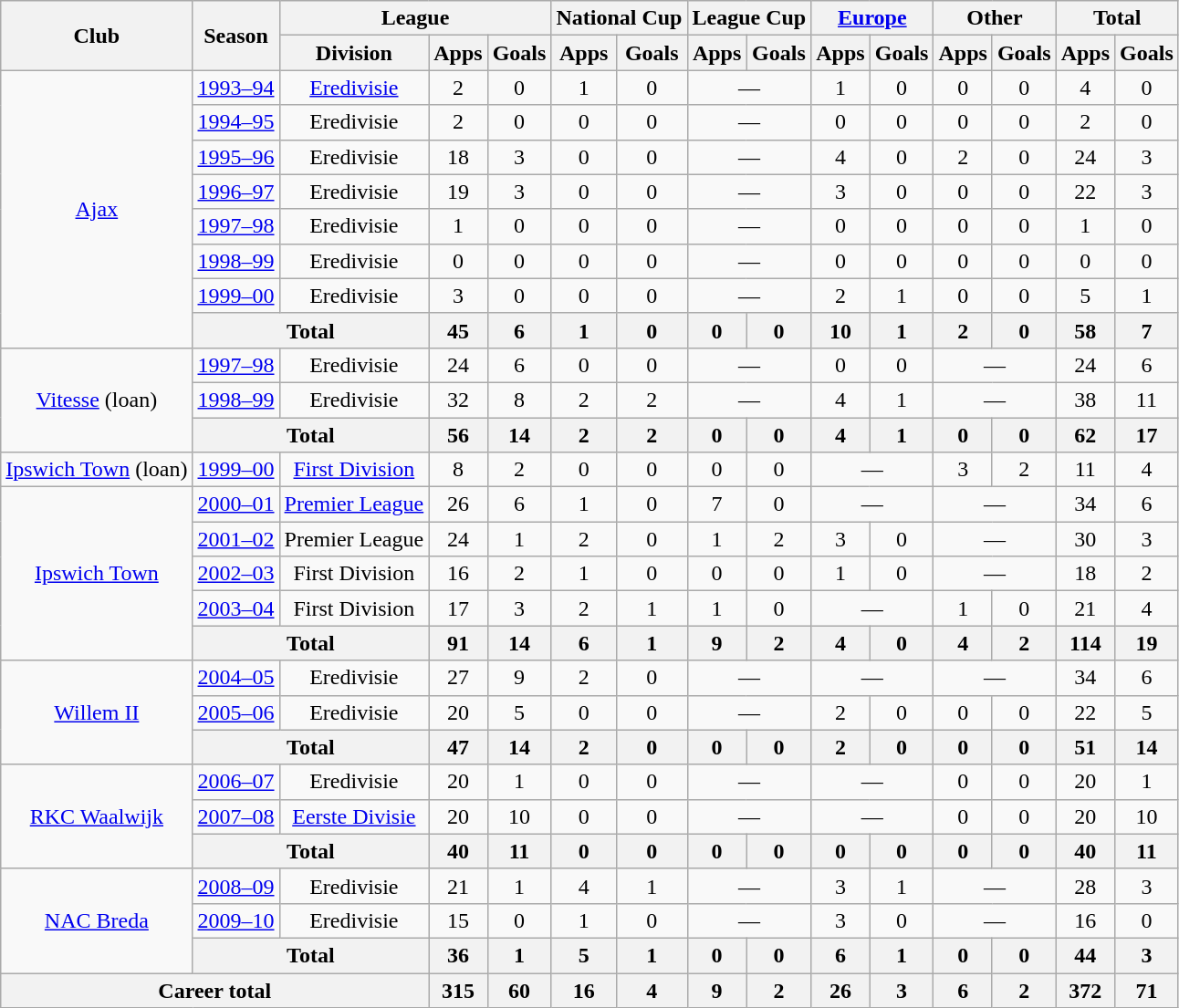<table class=wikitable style="text-align:center;">
<tr>
<th rowspan="2">Club</th>
<th rowspan="2">Season</th>
<th colspan="3">League</th>
<th colspan="2">National Cup</th>
<th colspan="2">League Cup</th>
<th colspan="2"><a href='#'>Europe</a></th>
<th colspan="2">Other</th>
<th colspan="2">Total</th>
</tr>
<tr>
<th>Division</th>
<th>Apps</th>
<th>Goals</th>
<th>Apps</th>
<th>Goals</th>
<th>Apps</th>
<th>Goals</th>
<th>Apps</th>
<th>Goals</th>
<th>Apps</th>
<th>Goals</th>
<th>Apps</th>
<th>Goals</th>
</tr>
<tr>
<td rowspan="8"><a href='#'>Ajax</a></td>
<td><a href='#'>1993–94</a></td>
<td><a href='#'>Eredivisie</a></td>
<td>2</td>
<td>0</td>
<td>1</td>
<td>0</td>
<td colspan="2">—</td>
<td>1</td>
<td>0</td>
<td>0</td>
<td>0</td>
<td>4</td>
<td>0</td>
</tr>
<tr>
<td><a href='#'>1994–95</a></td>
<td>Eredivisie</td>
<td>2</td>
<td>0</td>
<td>0</td>
<td>0</td>
<td colspan="2">—</td>
<td>0</td>
<td>0</td>
<td>0</td>
<td>0</td>
<td>2</td>
<td>0</td>
</tr>
<tr>
<td><a href='#'>1995–96</a></td>
<td>Eredivisie</td>
<td>18</td>
<td>3</td>
<td>0</td>
<td>0</td>
<td colspan="2">—</td>
<td>4</td>
<td>0</td>
<td>2</td>
<td>0</td>
<td>24</td>
<td>3</td>
</tr>
<tr>
<td><a href='#'>1996–97</a></td>
<td>Eredivisie</td>
<td>19</td>
<td>3</td>
<td>0</td>
<td>0</td>
<td colspan="2">—</td>
<td>3</td>
<td>0</td>
<td>0</td>
<td>0</td>
<td>22</td>
<td>3</td>
</tr>
<tr>
<td><a href='#'>1997–98</a></td>
<td>Eredivisie</td>
<td>1</td>
<td>0</td>
<td>0</td>
<td>0</td>
<td colspan="2">—</td>
<td>0</td>
<td>0</td>
<td>0</td>
<td>0</td>
<td>1</td>
<td>0</td>
</tr>
<tr>
<td><a href='#'>1998–99</a></td>
<td>Eredivisie</td>
<td>0</td>
<td>0</td>
<td>0</td>
<td>0</td>
<td colspan="2">—</td>
<td>0</td>
<td>0</td>
<td>0</td>
<td>0</td>
<td>0</td>
<td>0</td>
</tr>
<tr>
<td><a href='#'>1999–00</a></td>
<td>Eredivisie</td>
<td>3</td>
<td>0</td>
<td>0</td>
<td>0</td>
<td colspan="2">—</td>
<td>2</td>
<td>1</td>
<td>0</td>
<td>0</td>
<td>5</td>
<td>1</td>
</tr>
<tr>
<th colspan="2">Total</th>
<th>45</th>
<th>6</th>
<th>1</th>
<th>0</th>
<th>0</th>
<th>0</th>
<th>10</th>
<th>1</th>
<th>2</th>
<th>0</th>
<th>58</th>
<th>7</th>
</tr>
<tr>
<td rowspan="3"><a href='#'>Vitesse</a> (loan)</td>
<td><a href='#'>1997–98</a></td>
<td>Eredivisie</td>
<td>24</td>
<td>6</td>
<td>0</td>
<td>0</td>
<td colspan="2">—</td>
<td>0</td>
<td>0</td>
<td colspan="2">—</td>
<td>24</td>
<td>6</td>
</tr>
<tr>
<td><a href='#'>1998–99</a></td>
<td>Eredivisie</td>
<td>32</td>
<td>8</td>
<td>2</td>
<td>2</td>
<td colspan="2">—</td>
<td>4</td>
<td>1</td>
<td colspan="2">—</td>
<td>38</td>
<td>11</td>
</tr>
<tr>
<th colspan="2">Total</th>
<th>56</th>
<th>14</th>
<th>2</th>
<th>2</th>
<th>0</th>
<th>0</th>
<th>4</th>
<th>1</th>
<th>0</th>
<th>0</th>
<th>62</th>
<th>17</th>
</tr>
<tr>
<td><a href='#'>Ipswich Town</a> (loan)</td>
<td><a href='#'>1999–00</a></td>
<td><a href='#'>First Division</a></td>
<td>8</td>
<td>2</td>
<td>0</td>
<td>0</td>
<td>0</td>
<td>0</td>
<td colspan="2">—</td>
<td>3</td>
<td>2</td>
<td>11</td>
<td>4</td>
</tr>
<tr>
<td rowspan="5"><a href='#'>Ipswich Town</a></td>
<td><a href='#'>2000–01</a></td>
<td><a href='#'>Premier League</a></td>
<td>26</td>
<td>6</td>
<td>1</td>
<td>0</td>
<td>7</td>
<td>0</td>
<td colspan="2">—</td>
<td colspan="2">—</td>
<td>34</td>
<td>6</td>
</tr>
<tr>
<td><a href='#'>2001–02</a></td>
<td>Premier League</td>
<td>24</td>
<td>1</td>
<td>2</td>
<td>0</td>
<td>1</td>
<td>2</td>
<td>3</td>
<td>0</td>
<td colspan="2">—</td>
<td>30</td>
<td>3</td>
</tr>
<tr>
<td><a href='#'>2002–03</a></td>
<td>First Division</td>
<td>16</td>
<td>2</td>
<td>1</td>
<td>0</td>
<td>0</td>
<td>0</td>
<td>1</td>
<td>0</td>
<td colspan="2">—</td>
<td>18</td>
<td>2</td>
</tr>
<tr>
<td><a href='#'>2003–04</a></td>
<td>First Division</td>
<td>17</td>
<td>3</td>
<td>2</td>
<td>1</td>
<td>1</td>
<td>0</td>
<td colspan="2">—</td>
<td>1</td>
<td>0</td>
<td>21</td>
<td>4</td>
</tr>
<tr>
<th colspan="2">Total</th>
<th>91</th>
<th>14</th>
<th>6</th>
<th>1</th>
<th>9</th>
<th>2</th>
<th>4</th>
<th>0</th>
<th>4</th>
<th>2</th>
<th>114</th>
<th>19</th>
</tr>
<tr>
<td rowspan="3"><a href='#'>Willem II</a></td>
<td><a href='#'>2004–05</a></td>
<td>Eredivisie</td>
<td>27</td>
<td>9</td>
<td>2</td>
<td>0</td>
<td colspan="2">—</td>
<td colspan="2">—</td>
<td colspan="2">—</td>
<td>34</td>
<td>6</td>
</tr>
<tr>
<td><a href='#'>2005–06</a></td>
<td>Eredivisie</td>
<td>20</td>
<td>5</td>
<td>0</td>
<td>0</td>
<td colspan="2">—</td>
<td>2</td>
<td>0</td>
<td>0</td>
<td>0</td>
<td>22</td>
<td>5</td>
</tr>
<tr>
<th colspan="2">Total</th>
<th>47</th>
<th>14</th>
<th>2</th>
<th>0</th>
<th>0</th>
<th>0</th>
<th>2</th>
<th>0</th>
<th>0</th>
<th>0</th>
<th>51</th>
<th>14</th>
</tr>
<tr>
<td rowspan="3"><a href='#'>RKC Waalwijk</a></td>
<td><a href='#'>2006–07</a></td>
<td>Eredivisie</td>
<td>20</td>
<td>1</td>
<td>0</td>
<td>0</td>
<td colspan="2">—</td>
<td colspan="2">—</td>
<td>0</td>
<td>0</td>
<td>20</td>
<td>1</td>
</tr>
<tr>
<td><a href='#'>2007–08</a></td>
<td><a href='#'>Eerste Divisie</a></td>
<td>20</td>
<td>10</td>
<td>0</td>
<td>0</td>
<td colspan="2">—</td>
<td colspan="2">—</td>
<td>0</td>
<td>0</td>
<td>20</td>
<td>10</td>
</tr>
<tr>
<th colspan="2">Total</th>
<th>40</th>
<th>11</th>
<th>0</th>
<th>0</th>
<th>0</th>
<th>0</th>
<th>0</th>
<th>0</th>
<th>0</th>
<th>0</th>
<th>40</th>
<th>11</th>
</tr>
<tr>
<td rowspan="3"><a href='#'>NAC Breda</a></td>
<td><a href='#'>2008–09</a></td>
<td>Eredivisie</td>
<td>21</td>
<td>1</td>
<td>4</td>
<td>1</td>
<td colspan="2">—</td>
<td>3</td>
<td>1</td>
<td colspan="2">—</td>
<td>28</td>
<td>3</td>
</tr>
<tr>
<td><a href='#'>2009–10</a></td>
<td>Eredivisie</td>
<td>15</td>
<td>0</td>
<td>1</td>
<td>0</td>
<td colspan="2">—</td>
<td>3</td>
<td>0</td>
<td colspan="2">—</td>
<td>16</td>
<td>0</td>
</tr>
<tr>
<th colspan="2">Total</th>
<th>36</th>
<th>1</th>
<th>5</th>
<th>1</th>
<th>0</th>
<th>0</th>
<th>6</th>
<th>1</th>
<th>0</th>
<th>0</th>
<th>44</th>
<th>3</th>
</tr>
<tr>
<th colspan="3">Career total</th>
<th>315</th>
<th>60</th>
<th>16</th>
<th>4</th>
<th>9</th>
<th>2</th>
<th>26</th>
<th>3</th>
<th>6</th>
<th>2</th>
<th>372</th>
<th>71</th>
</tr>
</table>
